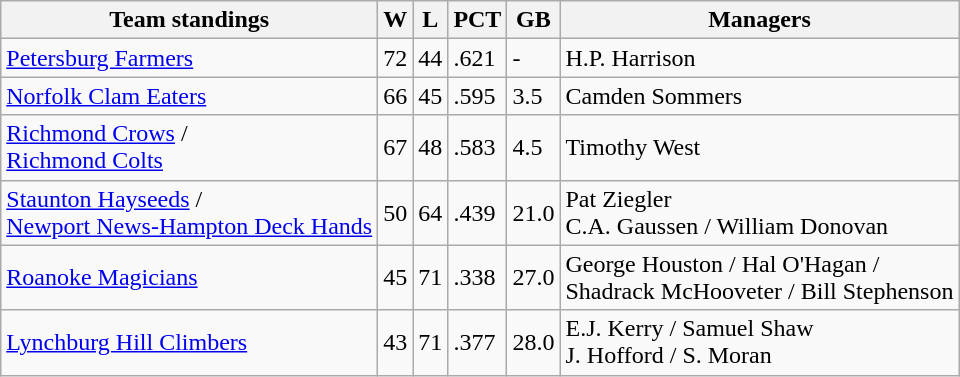<table class="wikitable">
<tr>
<th>Team standings</th>
<th>W</th>
<th>L</th>
<th>PCT</th>
<th>GB</th>
<th>Managers</th>
</tr>
<tr>
<td><a href='#'>Petersburg Farmers</a></td>
<td>72</td>
<td>44</td>
<td>.621</td>
<td>-</td>
<td>H.P. Harrison</td>
</tr>
<tr>
<td><a href='#'>Norfolk Clam Eaters</a></td>
<td>66</td>
<td>45</td>
<td>.595</td>
<td>3.5</td>
<td>Camden Sommers</td>
</tr>
<tr>
<td><a href='#'>Richmond Crows</a> / <br><a href='#'>Richmond Colts</a></td>
<td>67</td>
<td>48</td>
<td>.583</td>
<td>4.5</td>
<td>Timothy West</td>
</tr>
<tr>
<td><a href='#'>Staunton Hayseeds</a> /<br> <a href='#'>Newport News-Hampton Deck Hands</a></td>
<td>50</td>
<td>64</td>
<td>.439</td>
<td>21.0</td>
<td>Pat Ziegler <br>C.A. Gaussen  / William Donovan</td>
</tr>
<tr>
<td><a href='#'>Roanoke Magicians</a></td>
<td>45</td>
<td>71</td>
<td>.338</td>
<td>27.0</td>
<td>George Houston / Hal O'Hagan /<br> Shadrack McHooveter / Bill Stephenson</td>
</tr>
<tr>
<td><a href='#'>Lynchburg Hill Climbers</a></td>
<td>43</td>
<td>71</td>
<td>.377</td>
<td>28.0</td>
<td>E.J. Kerry / Samuel Shaw <br> J. Hofford / S. Moran</td>
</tr>
</table>
